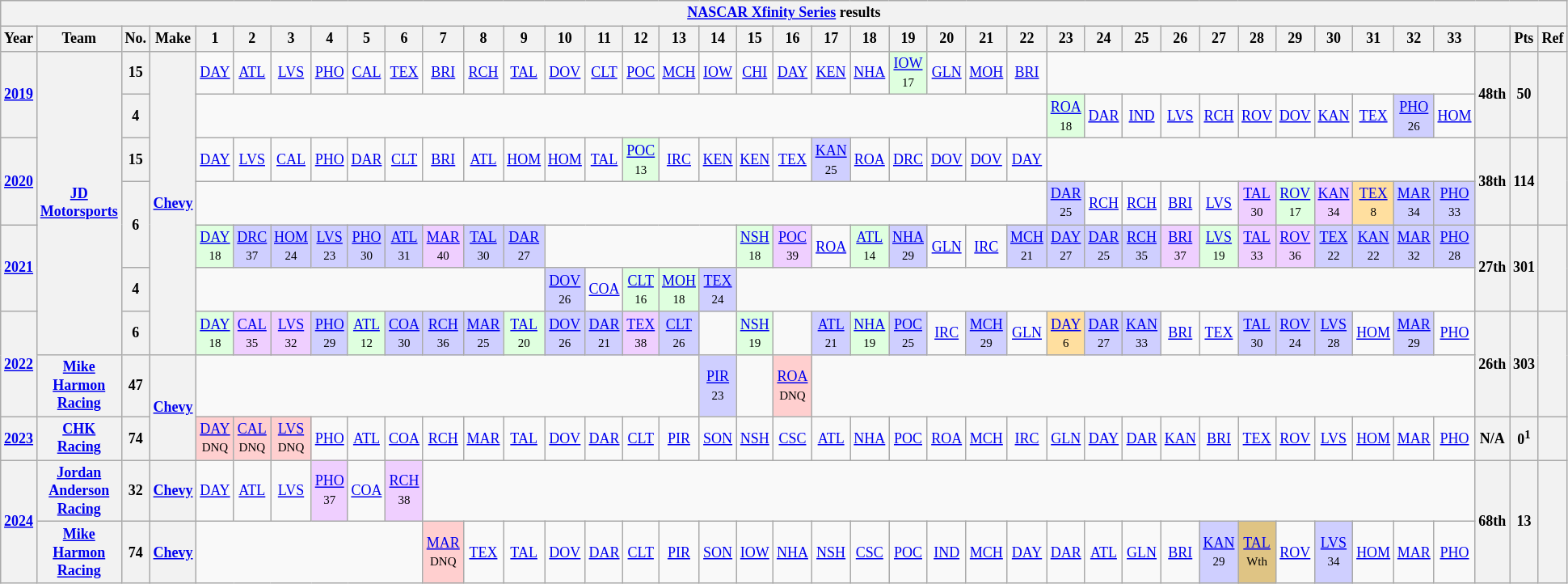<table class="wikitable" style="text-align:center; font-size:75%">
<tr>
<th colspan=42><a href='#'>NASCAR Xfinity Series</a> results</th>
</tr>
<tr>
<th>Year</th>
<th>Team</th>
<th>No.</th>
<th>Make</th>
<th>1</th>
<th>2</th>
<th>3</th>
<th>4</th>
<th>5</th>
<th>6</th>
<th>7</th>
<th>8</th>
<th>9</th>
<th>10</th>
<th>11</th>
<th>12</th>
<th>13</th>
<th>14</th>
<th>15</th>
<th>16</th>
<th>17</th>
<th>18</th>
<th>19</th>
<th>20</th>
<th>21</th>
<th>22</th>
<th>23</th>
<th>24</th>
<th>25</th>
<th>26</th>
<th>27</th>
<th>28</th>
<th>29</th>
<th>30</th>
<th>31</th>
<th>32</th>
<th>33</th>
<th></th>
<th>Pts</th>
<th>Ref</th>
</tr>
<tr>
<th rowspan=2><a href='#'>2019</a></th>
<th rowspan=7><a href='#'>JD Motorsports</a></th>
<th>15</th>
<th rowspan=7><a href='#'>Chevy</a></th>
<td><a href='#'>DAY</a></td>
<td><a href='#'>ATL</a></td>
<td><a href='#'>LVS</a></td>
<td><a href='#'>PHO</a></td>
<td><a href='#'>CAL</a></td>
<td><a href='#'>TEX</a></td>
<td><a href='#'>BRI</a></td>
<td><a href='#'>RCH</a></td>
<td><a href='#'>TAL</a></td>
<td><a href='#'>DOV</a></td>
<td><a href='#'>CLT</a></td>
<td><a href='#'>POC</a></td>
<td><a href='#'>MCH</a></td>
<td><a href='#'>IOW</a></td>
<td><a href='#'>CHI</a></td>
<td><a href='#'>DAY</a></td>
<td><a href='#'>KEN</a></td>
<td><a href='#'>NHA</a></td>
<td style="background:#DFFFDF;"><a href='#'>IOW</a><br><small>17</small></td>
<td><a href='#'>GLN</a></td>
<td><a href='#'>MOH</a></td>
<td><a href='#'>BRI</a></td>
<td colspan=11></td>
<th rowspan=2>48th</th>
<th rowspan=2>50</th>
<th rowspan=2></th>
</tr>
<tr>
<th>4</th>
<td colspan=22></td>
<td style="background:#DFFFDF;"><a href='#'>ROA</a><br><small>18</small></td>
<td><a href='#'>DAR</a></td>
<td><a href='#'>IND</a></td>
<td><a href='#'>LVS</a></td>
<td><a href='#'>RCH</a></td>
<td><a href='#'>ROV</a></td>
<td><a href='#'>DOV</a></td>
<td><a href='#'>KAN</a></td>
<td><a href='#'>TEX</a></td>
<td style="background:#CFCFFF;"><a href='#'>PHO</a><br><small>26</small></td>
<td><a href='#'>HOM</a></td>
</tr>
<tr>
<th rowspan=2><a href='#'>2020</a></th>
<th>15</th>
<td><a href='#'>DAY</a></td>
<td><a href='#'>LVS</a></td>
<td><a href='#'>CAL</a></td>
<td><a href='#'>PHO</a></td>
<td><a href='#'>DAR</a></td>
<td><a href='#'>CLT</a></td>
<td><a href='#'>BRI</a></td>
<td><a href='#'>ATL</a></td>
<td><a href='#'>HOM</a></td>
<td><a href='#'>HOM</a></td>
<td><a href='#'>TAL</a></td>
<td style="background:#DFFFDF;"><a href='#'>POC</a><br><small>13</small></td>
<td><a href='#'>IRC</a></td>
<td><a href='#'>KEN</a></td>
<td><a href='#'>KEN</a></td>
<td><a href='#'>TEX</a></td>
<td style="background:#CFCFFF;"><a href='#'>KAN</a><br><small>25</small></td>
<td><a href='#'>ROA</a></td>
<td><a href='#'>DRC</a></td>
<td><a href='#'>DOV</a></td>
<td><a href='#'>DOV</a></td>
<td><a href='#'>DAY</a></td>
<td colspan=11></td>
<th rowspan=2>38th</th>
<th rowspan=2>114</th>
<th rowspan=2></th>
</tr>
<tr>
<th rowspan=2>6</th>
<td colspan=22></td>
<td style="background:#CFCFFF;"><a href='#'>DAR</a><br><small>25</small></td>
<td><a href='#'>RCH</a></td>
<td><a href='#'>RCH</a></td>
<td><a href='#'>BRI</a></td>
<td><a href='#'>LVS</a></td>
<td style="background:#EFCFFF;"><a href='#'>TAL</a><br><small>30</small></td>
<td style="background:#DFFFDF;"><a href='#'>ROV</a><br><small>17</small></td>
<td style="background:#EFCFFF;"><a href='#'>KAN</a><br><small>34</small></td>
<td style="background:#FFDF9F;"><a href='#'>TEX</a><br><small>8</small></td>
<td style="background:#CFCFFF;"><a href='#'>MAR</a><br><small>34</small></td>
<td style="background:#CFCFFF;"><a href='#'>PHO</a><br><small>33</small></td>
</tr>
<tr>
<th rowspan=2><a href='#'>2021</a></th>
<td style="background:#DFFFDF;"><a href='#'>DAY</a><br><small>18</small></td>
<td style="background:#CFCFFF;"><a href='#'>DRC</a><br><small>37</small></td>
<td style="background:#CFCFFF;"><a href='#'>HOM</a><br><small>24</small></td>
<td style="background:#CFCFFF;"><a href='#'>LVS</a><br><small>23</small></td>
<td style="background:#CFCFFF;"><a href='#'>PHO</a><br><small>30</small></td>
<td style="background:#CFCFFF;"><a href='#'>ATL</a><br><small>31</small></td>
<td style="background:#EFCFFF;"><a href='#'>MAR</a><br><small>40</small></td>
<td style="background:#CFCFFF;"><a href='#'>TAL</a><br><small>30</small></td>
<td style="background:#CFCFFF;"><a href='#'>DAR</a><br><small>27</small></td>
<td colspan=5></td>
<td style="background:#DFFFDF;"><a href='#'>NSH</a><br><small>18</small></td>
<td style="background:#EFCFFF;"><a href='#'>POC</a><br><small>39</small></td>
<td><a href='#'>ROA</a></td>
<td style="background:#DFFFDF;"><a href='#'>ATL</a><br><small>14</small></td>
<td style="background:#CFCFFF;"><a href='#'>NHA</a><br><small>29</small></td>
<td><a href='#'>GLN</a></td>
<td><a href='#'>IRC</a></td>
<td style="background:#CFCFFF;"><a href='#'>MCH</a><br><small>21</small></td>
<td style="background:#CFCFFF;"><a href='#'>DAY</a><br><small>27</small></td>
<td style="background:#CFCFFF;"><a href='#'>DAR</a><br><small>25</small></td>
<td style="background:#CFCFFF;"><a href='#'>RCH</a><br><small>35</small></td>
<td style="background:#EFCFFF;"><a href='#'>BRI</a><br><small>37</small></td>
<td style="background:#DFFFDF;"><a href='#'>LVS</a><br><small>19</small></td>
<td style="background:#EFCFFF;"><a href='#'>TAL</a><br><small>33</small></td>
<td style="background:#EFCFFF;"><a href='#'>ROV</a><br><small>36</small></td>
<td style="background:#CFCFFF;"><a href='#'>TEX</a><br><small>22</small></td>
<td style="background:#CFCFFF;"><a href='#'>KAN</a><br><small>22</small></td>
<td style="background:#CFCFFF;"><a href='#'>MAR</a><br><small>32</small></td>
<td style="background:#CFCFFF;"><a href='#'>PHO</a><br><small>28</small></td>
<th rowspan=2>27th</th>
<th rowspan=2>301</th>
<th rowspan=2></th>
</tr>
<tr>
<th>4</th>
<td colspan=9></td>
<td style="background:#CFCFFF;"><a href='#'>DOV</a><br><small>26</small></td>
<td><a href='#'>COA</a></td>
<td style="background:#DFFFDF;"><a href='#'>CLT</a><br><small>16</small></td>
<td style="background:#DFFFDF;"><a href='#'>MOH</a><br><small>18</small></td>
<td style="background:#CFCFFF;"><a href='#'>TEX</a><br><small>24</small></td>
<td colspan=19></td>
</tr>
<tr>
<th rowspan=2><a href='#'>2022</a></th>
<th>6</th>
<td style="background:#DFFFDF;"><a href='#'>DAY</a><br><small>18</small></td>
<td style="background:#EFCFFF;"><a href='#'>CAL</a><br><small>35</small></td>
<td style="background:#EFCFFF;"><a href='#'>LVS</a><br><small>32</small></td>
<td style="background:#CFCFFF;"><a href='#'>PHO</a><br><small>29</small></td>
<td style="background:#DFFFDF;"><a href='#'>ATL</a><br><small>12</small></td>
<td style="background:#CFCFFF;"><a href='#'>COA</a><br><small>30</small></td>
<td style="background:#CFCFFF;"><a href='#'>RCH</a><br><small>36</small></td>
<td style="background:#CFCFFF;"><a href='#'>MAR</a><br><small>25</small></td>
<td style="background:#DFFFDF;"><a href='#'>TAL</a><br><small>20</small></td>
<td style="background:#CFCFFF;"><a href='#'>DOV</a><br><small>26</small></td>
<td style="background:#CFCFFF;"><a href='#'>DAR</a><br><small>21</small></td>
<td style="background:#EFCFFF;"><a href='#'>TEX</a><br><small>38</small></td>
<td style="background:#CFCFFF;"><a href='#'>CLT</a><br><small>26</small></td>
<td></td>
<td style="background:#DFFFDF;"><a href='#'>NSH</a><br><small>19</small></td>
<td></td>
<td style="background:#CFCFFF;"><a href='#'>ATL</a><br><small>21</small></td>
<td style="background:#DFFFDF;"><a href='#'>NHA</a><br><small>19</small></td>
<td style="background:#CFCFFF;"><a href='#'>POC</a><br><small>25</small></td>
<td><a href='#'>IRC</a></td>
<td style="background:#CFCFFF;"><a href='#'>MCH</a><br><small>29</small></td>
<td><a href='#'>GLN</a></td>
<td style="background:#FFDF9F;"><a href='#'>DAY</a><br><small>6</small></td>
<td style="background:#CFCFFF;"><a href='#'>DAR</a><br><small>27</small></td>
<td style="background:#CFCFFF;"><a href='#'>KAN</a><br><small>33</small></td>
<td><a href='#'>BRI</a></td>
<td><a href='#'>TEX</a></td>
<td style="background:#CFCFFF;"><a href='#'>TAL</a><br><small>30</small></td>
<td style="background:#CFCFFF;"><a href='#'>ROV</a><br><small>24</small></td>
<td style="background:#CFCFFF;"><a href='#'>LVS</a><br><small>28</small></td>
<td><a href='#'>HOM</a></td>
<td style="background:#CFCFFF;"><a href='#'>MAR</a><br><small>29</small></td>
<td><a href='#'>PHO</a></td>
<th rowspan=2>26th</th>
<th rowspan=2>303</th>
<th rowspan=2></th>
</tr>
<tr>
<th><a href='#'>Mike Harmon Racing</a></th>
<th>47</th>
<th rowspan=2><a href='#'>Chevy</a></th>
<td colspan=13></td>
<td style="background:#CFCFFF;"><a href='#'>PIR</a><br><small>23</small></td>
<td></td>
<td style="background:#FFCFCF;"><a href='#'>ROA</a><br><small>DNQ</small></td>
<td colspan=17></td>
</tr>
<tr>
<th><a href='#'>2023</a></th>
<th><a href='#'>CHK Racing</a></th>
<th>74</th>
<td style="background:#FFCFCF;"><a href='#'>DAY</a><br><small>DNQ</small></td>
<td style="background:#FFCFCF;"><a href='#'>CAL</a><br><small>DNQ</small></td>
<td style="background:#FFCFCF;"><a href='#'>LVS</a><br><small>DNQ</small></td>
<td><a href='#'>PHO</a></td>
<td><a href='#'>ATL</a></td>
<td><a href='#'>COA</a></td>
<td><a href='#'>RCH</a></td>
<td><a href='#'>MAR</a></td>
<td><a href='#'>TAL</a></td>
<td><a href='#'>DOV</a></td>
<td><a href='#'>DAR</a></td>
<td><a href='#'>CLT</a></td>
<td><a href='#'>PIR</a></td>
<td><a href='#'>SON</a></td>
<td><a href='#'>NSH</a></td>
<td><a href='#'>CSC</a></td>
<td><a href='#'>ATL</a></td>
<td><a href='#'>NHA</a></td>
<td><a href='#'>POC</a></td>
<td><a href='#'>ROA</a></td>
<td><a href='#'>MCH</a></td>
<td><a href='#'>IRC</a></td>
<td><a href='#'>GLN</a></td>
<td><a href='#'>DAY</a></td>
<td><a href='#'>DAR</a></td>
<td><a href='#'>KAN</a></td>
<td><a href='#'>BRI</a></td>
<td><a href='#'>TEX</a></td>
<td><a href='#'>ROV</a></td>
<td><a href='#'>LVS</a></td>
<td><a href='#'>HOM</a></td>
<td><a href='#'>MAR</a></td>
<td><a href='#'>PHO</a></td>
<th>N/A</th>
<th>0<sup>1</sup></th>
<th></th>
</tr>
<tr>
<th rowspan=2><a href='#'>2024</a></th>
<th><a href='#'>Jordan Anderson Racing</a></th>
<th>32</th>
<th><a href='#'>Chevy</a></th>
<td><a href='#'>DAY</a></td>
<td><a href='#'>ATL</a></td>
<td><a href='#'>LVS</a></td>
<td style="background:#EFCFFF;"><a href='#'>PHO</a><br><small>37</small></td>
<td><a href='#'>COA</a></td>
<td style="background:#EFCFFF;"><a href='#'>RCH</a><br><small>38</small></td>
<td colspan=27></td>
<th rowspan=2>68th</th>
<th rowspan=2>13</th>
<th rowspan=2></th>
</tr>
<tr>
<th><a href='#'>Mike Harmon Racing</a></th>
<th>74</th>
<th><a href='#'>Chevy</a></th>
<td colspan=6></td>
<td style="background:#FFCFCF;"><a href='#'>MAR</a><br><small>DNQ</small></td>
<td><a href='#'>TEX</a></td>
<td><a href='#'>TAL</a></td>
<td><a href='#'>DOV</a></td>
<td><a href='#'>DAR</a></td>
<td><a href='#'>CLT</a></td>
<td><a href='#'>PIR</a></td>
<td><a href='#'>SON</a></td>
<td><a href='#'>IOW</a></td>
<td><a href='#'>NHA</a></td>
<td><a href='#'>NSH</a></td>
<td><a href='#'>CSC</a></td>
<td><a href='#'>POC</a></td>
<td><a href='#'>IND</a></td>
<td><a href='#'>MCH</a></td>
<td><a href='#'>DAY</a></td>
<td><a href='#'>DAR</a></td>
<td><a href='#'>ATL</a></td>
<td><a href='#'>GLN</a></td>
<td><a href='#'>BRI</a></td>
<td style="background:#CFCFFF;"><a href='#'>KAN</a><br><small>29</small></td>
<td style="background:#DFC484;"><a href='#'>TAL</a><br><small>Wth</small></td>
<td><a href='#'>ROV</a></td>
<td style="background:#CFCFFF;"><a href='#'>LVS</a><br><small>34</small></td>
<td><a href='#'>HOM</a></td>
<td><a href='#'>MAR</a></td>
<td><a href='#'>PHO</a></td>
</tr>
</table>
